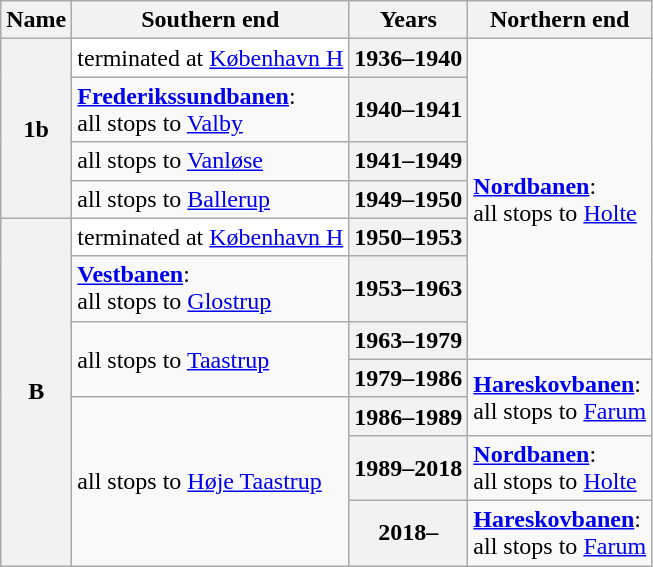<table class=wikitable>
<tr>
<th>Name</th>
<th>Southern end</th>
<th>Years</th>
<th>Northern end</th>
</tr>
<tr>
<th rowspan=4>1b</th>
<td style="background:white">terminated at <a href='#'>København H</a></td>
<th>1936–1940</th>
<td rowspan=7><strong><a href='#'>Nordbanen</a></strong>:<br>all stops to <a href='#'>Holte</a></td>
</tr>
<tr>
<td><strong><a href='#'>Frederikssundbanen</a></strong>:<br>all stops to <a href='#'>Valby</a></td>
<th>1940–1941</th>
</tr>
<tr>
<td>all stops to <a href='#'>Vanløse</a></td>
<th>1941–1949</th>
</tr>
<tr>
<td>all stops to <a href='#'>Ballerup</a></td>
<th>1949–1950</th>
</tr>
<tr>
<th rowspan=7>B</th>
<td style="background:white">terminated at <a href='#'>København H</a></td>
<th>1950–1953</th>
</tr>
<tr>
<td><strong><a href='#'>Vestbanen</a></strong>:<br> all stops to <a href='#'>Glostrup</a></td>
<th>1953–1963</th>
</tr>
<tr>
<td rowspan=2>all stops to <a href='#'>Taastrup</a></td>
<th>1963–1979</th>
</tr>
<tr>
<th>1979–1986</th>
<td rowspan=2><strong><a href='#'>Hareskovbanen</a></strong>:<br> all stops to <a href='#'>Farum</a></td>
</tr>
<tr>
<td rowspan=3>all stops to <a href='#'>Høje Taastrup</a></td>
<th>1986–1989</th>
</tr>
<tr>
<th>1989–2018</th>
<td><strong><a href='#'>Nordbanen</a></strong>:<br> all stops to <a href='#'>Holte</a></td>
</tr>
<tr>
<th>2018–</th>
<td><strong><a href='#'>Hareskovbanen</a></strong>:<br> all stops to <a href='#'>Farum</a></td>
</tr>
</table>
